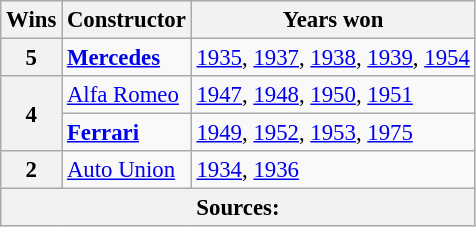<table class="wikitable" style="font-size: 95%;">
<tr>
<th>Wins</th>
<th>Constructor</th>
<th>Years won</th>
</tr>
<tr>
<th>5</th>
<td><strong> <a href='#'>Mercedes</a></strong></td>
<td><span><a href='#'>1935</a>, <a href='#'>1937</a>, <a href='#'>1938</a>, <a href='#'>1939</a></span>, <a href='#'>1954</a></td>
</tr>
<tr>
<th rowspan="2">4</th>
<td> <a href='#'>Alfa Romeo</a></td>
<td><span><a href='#'>1947</a>, <a href='#'>1948</a></span>, <a href='#'>1950</a>, <a href='#'>1951</a></td>
</tr>
<tr>
<td><strong> <a href='#'>Ferrari</a></strong></td>
<td><span><a href='#'>1949</a></span>, <a href='#'>1952</a>, <a href='#'>1953</a>, <span><a href='#'>1975</a></span></td>
</tr>
<tr>
<th>2</th>
<td> <a href='#'>Auto Union</a></td>
<td><span><a href='#'>1934</a></span>, <span><a href='#'>1936</a></span></td>
</tr>
<tr>
<th colspan="3">Sources:</th>
</tr>
</table>
